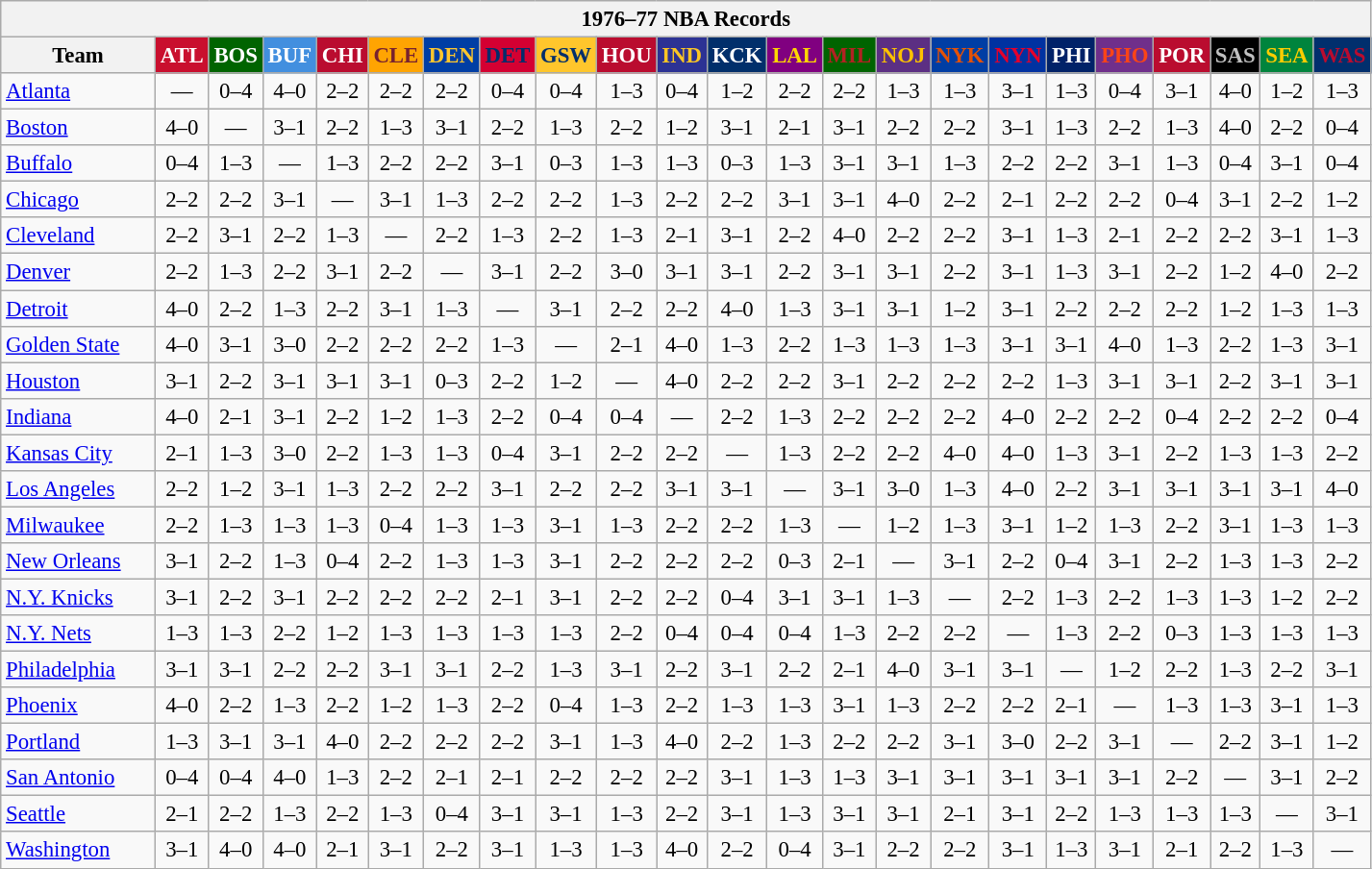<table class="wikitable" style="font-size:95%; text-align:center;">
<tr>
<th colspan=23>1976–77 NBA Records</th>
</tr>
<tr>
<th width=100>Team</th>
<th style="background:#C90F2E;color:#FFFFFF;width=35">ATL</th>
<th style="background:#006400;color:#FFFFFF;width=35">BOS</th>
<th style="background:#428FDF;color:#FFFFFF;width=35">BUF</th>
<th style="background:#BA0C2F;color:#FFFFFF;width=35">CHI</th>
<th style="background:#FFA402;color:#77222F;width=35">CLE</th>
<th style="background:#003EA4;color:#FFC72D;width=35">DEN</th>
<th style="background:#D40032;color:#012D6C;width=35">DET</th>
<th style="background:#FFC62C;color:#012F6B;width=35">GSW</th>
<th style="background:#BA0C2F;color:#FFFFFF;width=35">HOU</th>
<th style="background:#2C3294;color:#FCC624;width=35">IND</th>
<th style="background:#012F6B;color:#FFFFFF;width=35">KCK</th>
<th style="background:#800080;color:#FFD700;width=35">LAL</th>
<th style="background:#006400;color:#B22222;width=35">MIL</th>
<th style="background:#5C2F83;color:#FCC200;width=35">NOJ</th>
<th style="background:#003EA4;color:#E35208;width=35">NYK</th>
<th style="background:#0032A1;color:#E5002B;width=35">NYN</th>
<th style="background:#012268;color:#FFFFFF;width=35">PHI</th>
<th style="background:#702F8B;color:#FA4417;width=35">PHO</th>
<th style="background:#BA0C2F;color:#FFFFFF;width=35">POR</th>
<th style="background:#000000;color:#C0C0C0;width=35">SAS</th>
<th style="background:#00843D;color:#FFCD01;width=35">SEA</th>
<th style="background:#012F6D;color:#BA0C2F;width=35">WAS</th>
</tr>
<tr>
<td style="text-align:left;"><a href='#'>Atlanta</a></td>
<td>—</td>
<td>0–4</td>
<td>4–0</td>
<td>2–2</td>
<td>2–2</td>
<td>2–2</td>
<td>0–4</td>
<td>0–4</td>
<td>1–3</td>
<td>0–4</td>
<td>1–2</td>
<td>2–2</td>
<td>2–2</td>
<td>1–3</td>
<td>1–3</td>
<td>3–1</td>
<td>1–3</td>
<td>0–4</td>
<td>3–1</td>
<td>4–0</td>
<td>1–2</td>
<td>1–3</td>
</tr>
<tr>
<td style="text-align:left;"><a href='#'>Boston</a></td>
<td>4–0</td>
<td>—</td>
<td>3–1</td>
<td>2–2</td>
<td>1–3</td>
<td>3–1</td>
<td>2–2</td>
<td>1–3</td>
<td>2–2</td>
<td>1–2</td>
<td>3–1</td>
<td>2–1</td>
<td>3–1</td>
<td>2–2</td>
<td>2–2</td>
<td>3–1</td>
<td>1–3</td>
<td>2–2</td>
<td>1–3</td>
<td>4–0</td>
<td>2–2</td>
<td>0–4</td>
</tr>
<tr>
<td style="text-align:left;"><a href='#'>Buffalo</a></td>
<td>0–4</td>
<td>1–3</td>
<td>—</td>
<td>1–3</td>
<td>2–2</td>
<td>2–2</td>
<td>3–1</td>
<td>0–3</td>
<td>1–3</td>
<td>1–3</td>
<td>0–3</td>
<td>1–3</td>
<td>3–1</td>
<td>3–1</td>
<td>1–3</td>
<td>2–2</td>
<td>2–2</td>
<td>3–1</td>
<td>1–3</td>
<td>0–4</td>
<td>3–1</td>
<td>0–4</td>
</tr>
<tr>
<td style="text-align:left;"><a href='#'>Chicago</a></td>
<td>2–2</td>
<td>2–2</td>
<td>3–1</td>
<td>—</td>
<td>3–1</td>
<td>1–3</td>
<td>2–2</td>
<td>2–2</td>
<td>1–3</td>
<td>2–2</td>
<td>2–2</td>
<td>3–1</td>
<td>3–1</td>
<td>4–0</td>
<td>2–2</td>
<td>2–1</td>
<td>2–2</td>
<td>2–2</td>
<td>0–4</td>
<td>3–1</td>
<td>2–2</td>
<td>1–2</td>
</tr>
<tr>
<td style="text-align:left;"><a href='#'>Cleveland</a></td>
<td>2–2</td>
<td>3–1</td>
<td>2–2</td>
<td>1–3</td>
<td>—</td>
<td>2–2</td>
<td>1–3</td>
<td>2–2</td>
<td>1–3</td>
<td>2–1</td>
<td>3–1</td>
<td>2–2</td>
<td>4–0</td>
<td>2–2</td>
<td>2–2</td>
<td>3–1</td>
<td>1–3</td>
<td>2–1</td>
<td>2–2</td>
<td>2–2</td>
<td>3–1</td>
<td>1–3</td>
</tr>
<tr>
<td style="text-align:left;"><a href='#'>Denver</a></td>
<td>2–2</td>
<td>1–3</td>
<td>2–2</td>
<td>3–1</td>
<td>2–2</td>
<td>—</td>
<td>3–1</td>
<td>2–2</td>
<td>3–0</td>
<td>3–1</td>
<td>3–1</td>
<td>2–2</td>
<td>3–1</td>
<td>3–1</td>
<td>2–2</td>
<td>3–1</td>
<td>1–3</td>
<td>3–1</td>
<td>2–2</td>
<td>1–2</td>
<td>4–0</td>
<td>2–2</td>
</tr>
<tr>
<td style="text-align:left;"><a href='#'>Detroit</a></td>
<td>4–0</td>
<td>2–2</td>
<td>1–3</td>
<td>2–2</td>
<td>3–1</td>
<td>1–3</td>
<td>—</td>
<td>3–1</td>
<td>2–2</td>
<td>2–2</td>
<td>4–0</td>
<td>1–3</td>
<td>3–1</td>
<td>3–1</td>
<td>1–2</td>
<td>3–1</td>
<td>2–2</td>
<td>2–2</td>
<td>2–2</td>
<td>1–2</td>
<td>1–3</td>
<td>1–3</td>
</tr>
<tr>
<td style="text-align:left;"><a href='#'>Golden State</a></td>
<td>4–0</td>
<td>3–1</td>
<td>3–0</td>
<td>2–2</td>
<td>2–2</td>
<td>2–2</td>
<td>1–3</td>
<td>—</td>
<td>2–1</td>
<td>4–0</td>
<td>1–3</td>
<td>2–2</td>
<td>1–3</td>
<td>1–3</td>
<td>1–3</td>
<td>3–1</td>
<td>3–1</td>
<td>4–0</td>
<td>1–3</td>
<td>2–2</td>
<td>1–3</td>
<td>3–1</td>
</tr>
<tr>
<td style="text-align:left;"><a href='#'>Houston</a></td>
<td>3–1</td>
<td>2–2</td>
<td>3–1</td>
<td>3–1</td>
<td>3–1</td>
<td>0–3</td>
<td>2–2</td>
<td>1–2</td>
<td>—</td>
<td>4–0</td>
<td>2–2</td>
<td>2–2</td>
<td>3–1</td>
<td>2–2</td>
<td>2–2</td>
<td>2–2</td>
<td>1–3</td>
<td>3–1</td>
<td>3–1</td>
<td>2–2</td>
<td>3–1</td>
<td>3–1</td>
</tr>
<tr>
<td style="text-align:left;"><a href='#'>Indiana</a></td>
<td>4–0</td>
<td>2–1</td>
<td>3–1</td>
<td>2–2</td>
<td>1–2</td>
<td>1–3</td>
<td>2–2</td>
<td>0–4</td>
<td>0–4</td>
<td>—</td>
<td>2–2</td>
<td>1–3</td>
<td>2–2</td>
<td>2–2</td>
<td>2–2</td>
<td>4–0</td>
<td>2–2</td>
<td>2–2</td>
<td>0–4</td>
<td>2–2</td>
<td>2–2</td>
<td>0–4</td>
</tr>
<tr>
<td style="text-align:left;"><a href='#'>Kansas City</a></td>
<td>2–1</td>
<td>1–3</td>
<td>3–0</td>
<td>2–2</td>
<td>1–3</td>
<td>1–3</td>
<td>0–4</td>
<td>3–1</td>
<td>2–2</td>
<td>2–2</td>
<td>—</td>
<td>1–3</td>
<td>2–2</td>
<td>2–2</td>
<td>4–0</td>
<td>4–0</td>
<td>1–3</td>
<td>3–1</td>
<td>2–2</td>
<td>1–3</td>
<td>1–3</td>
<td>2–2</td>
</tr>
<tr>
<td style="text-align:left;"><a href='#'>Los Angeles</a></td>
<td>2–2</td>
<td>1–2</td>
<td>3–1</td>
<td>1–3</td>
<td>2–2</td>
<td>2–2</td>
<td>3–1</td>
<td>2–2</td>
<td>2–2</td>
<td>3–1</td>
<td>3–1</td>
<td>—</td>
<td>3–1</td>
<td>3–0</td>
<td>1–3</td>
<td>4–0</td>
<td>2–2</td>
<td>3–1</td>
<td>3–1</td>
<td>3–1</td>
<td>3–1</td>
<td>4–0</td>
</tr>
<tr>
<td style="text-align:left;"><a href='#'>Milwaukee</a></td>
<td>2–2</td>
<td>1–3</td>
<td>1–3</td>
<td>1–3</td>
<td>0–4</td>
<td>1–3</td>
<td>1–3</td>
<td>3–1</td>
<td>1–3</td>
<td>2–2</td>
<td>2–2</td>
<td>1–3</td>
<td>—</td>
<td>1–2</td>
<td>1–3</td>
<td>3–1</td>
<td>1–2</td>
<td>1–3</td>
<td>2–2</td>
<td>3–1</td>
<td>1–3</td>
<td>1–3</td>
</tr>
<tr>
<td style="text-align:left;"><a href='#'>New Orleans</a></td>
<td>3–1</td>
<td>2–2</td>
<td>1–3</td>
<td>0–4</td>
<td>2–2</td>
<td>1–3</td>
<td>1–3</td>
<td>3–1</td>
<td>2–2</td>
<td>2–2</td>
<td>2–2</td>
<td>0–3</td>
<td>2–1</td>
<td>—</td>
<td>3–1</td>
<td>2–2</td>
<td>0–4</td>
<td>3–1</td>
<td>2–2</td>
<td>1–3</td>
<td>1–3</td>
<td>2–2</td>
</tr>
<tr>
<td style="text-align:left;"><a href='#'>N.Y. Knicks</a></td>
<td>3–1</td>
<td>2–2</td>
<td>3–1</td>
<td>2–2</td>
<td>2–2</td>
<td>2–2</td>
<td>2–1</td>
<td>3–1</td>
<td>2–2</td>
<td>2–2</td>
<td>0–4</td>
<td>3–1</td>
<td>3–1</td>
<td>1–3</td>
<td>—</td>
<td>2–2</td>
<td>1–3</td>
<td>2–2</td>
<td>1–3</td>
<td>1–3</td>
<td>1–2</td>
<td>2–2</td>
</tr>
<tr>
<td style="text-align:left;"><a href='#'>N.Y. Nets</a></td>
<td>1–3</td>
<td>1–3</td>
<td>2–2</td>
<td>1–2</td>
<td>1–3</td>
<td>1–3</td>
<td>1–3</td>
<td>1–3</td>
<td>2–2</td>
<td>0–4</td>
<td>0–4</td>
<td>0–4</td>
<td>1–3</td>
<td>2–2</td>
<td>2–2</td>
<td>—</td>
<td>1–3</td>
<td>2–2</td>
<td>0–3</td>
<td>1–3</td>
<td>1–3</td>
<td>1–3</td>
</tr>
<tr>
<td style="text-align:left;"><a href='#'>Philadelphia</a></td>
<td>3–1</td>
<td>3–1</td>
<td>2–2</td>
<td>2–2</td>
<td>3–1</td>
<td>3–1</td>
<td>2–2</td>
<td>1–3</td>
<td>3–1</td>
<td>2–2</td>
<td>3–1</td>
<td>2–2</td>
<td>2–1</td>
<td>4–0</td>
<td>3–1</td>
<td>3–1</td>
<td>—</td>
<td>1–2</td>
<td>2–2</td>
<td>1–3</td>
<td>2–2</td>
<td>3–1</td>
</tr>
<tr>
<td style="text-align:left;"><a href='#'>Phoenix</a></td>
<td>4–0</td>
<td>2–2</td>
<td>1–3</td>
<td>2–2</td>
<td>1–2</td>
<td>1–3</td>
<td>2–2</td>
<td>0–4</td>
<td>1–3</td>
<td>2–2</td>
<td>1–3</td>
<td>1–3</td>
<td>3–1</td>
<td>1–3</td>
<td>2–2</td>
<td>2–2</td>
<td>2–1</td>
<td>—</td>
<td>1–3</td>
<td>1–3</td>
<td>3–1</td>
<td>1–3</td>
</tr>
<tr>
<td style="text-align:left;"><a href='#'>Portland</a></td>
<td>1–3</td>
<td>3–1</td>
<td>3–1</td>
<td>4–0</td>
<td>2–2</td>
<td>2–2</td>
<td>2–2</td>
<td>3–1</td>
<td>1–3</td>
<td>4–0</td>
<td>2–2</td>
<td>1–3</td>
<td>2–2</td>
<td>2–2</td>
<td>3–1</td>
<td>3–0</td>
<td>2–2</td>
<td>3–1</td>
<td>—</td>
<td>2–2</td>
<td>3–1</td>
<td>1–2</td>
</tr>
<tr>
<td style="text-align:left;"><a href='#'>San Antonio</a></td>
<td>0–4</td>
<td>0–4</td>
<td>4–0</td>
<td>1–3</td>
<td>2–2</td>
<td>2–1</td>
<td>2–1</td>
<td>2–2</td>
<td>2–2</td>
<td>2–2</td>
<td>3–1</td>
<td>1–3</td>
<td>1–3</td>
<td>3–1</td>
<td>3–1</td>
<td>3–1</td>
<td>3–1</td>
<td>3–1</td>
<td>2–2</td>
<td>—</td>
<td>3–1</td>
<td>2–2</td>
</tr>
<tr>
<td style="text-align:left;"><a href='#'>Seattle</a></td>
<td>2–1</td>
<td>2–2</td>
<td>1–3</td>
<td>2–2</td>
<td>1–3</td>
<td>0–4</td>
<td>3–1</td>
<td>3–1</td>
<td>1–3</td>
<td>2–2</td>
<td>3–1</td>
<td>1–3</td>
<td>3–1</td>
<td>3–1</td>
<td>2–1</td>
<td>3–1</td>
<td>2–2</td>
<td>1–3</td>
<td>1–3</td>
<td>1–3</td>
<td>—</td>
<td>3–1</td>
</tr>
<tr>
<td style="text-align:left;"><a href='#'>Washington</a></td>
<td>3–1</td>
<td>4–0</td>
<td>4–0</td>
<td>2–1</td>
<td>3–1</td>
<td>2–2</td>
<td>3–1</td>
<td>1–3</td>
<td>1–3</td>
<td>4–0</td>
<td>2–2</td>
<td>0–4</td>
<td>3–1</td>
<td>2–2</td>
<td>2–2</td>
<td>3–1</td>
<td>1–3</td>
<td>3–1</td>
<td>2–1</td>
<td>2–2</td>
<td>1–3</td>
<td>—</td>
</tr>
</table>
